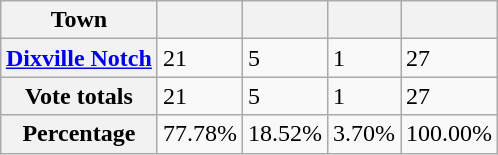<table class="wikitable sortable" style=margin:auto;margin:auto>
<tr valign=bottom>
<th>Town</th>
<th></th>
<th></th>
<th></th>
<th></th>
</tr>
<tr>
<th><a href='#'>Dixville Notch</a></th>
<td>21</td>
<td>5</td>
<td>1</td>
<td>27</td>
</tr>
<tr>
<th>Vote totals</th>
<td>21</td>
<td>5</td>
<td>1</td>
<td>27</td>
</tr>
<tr>
<th>Percentage</th>
<td>77.78%</td>
<td>18.52%</td>
<td>3.70%</td>
<td>100.00%</td>
</tr>
</table>
